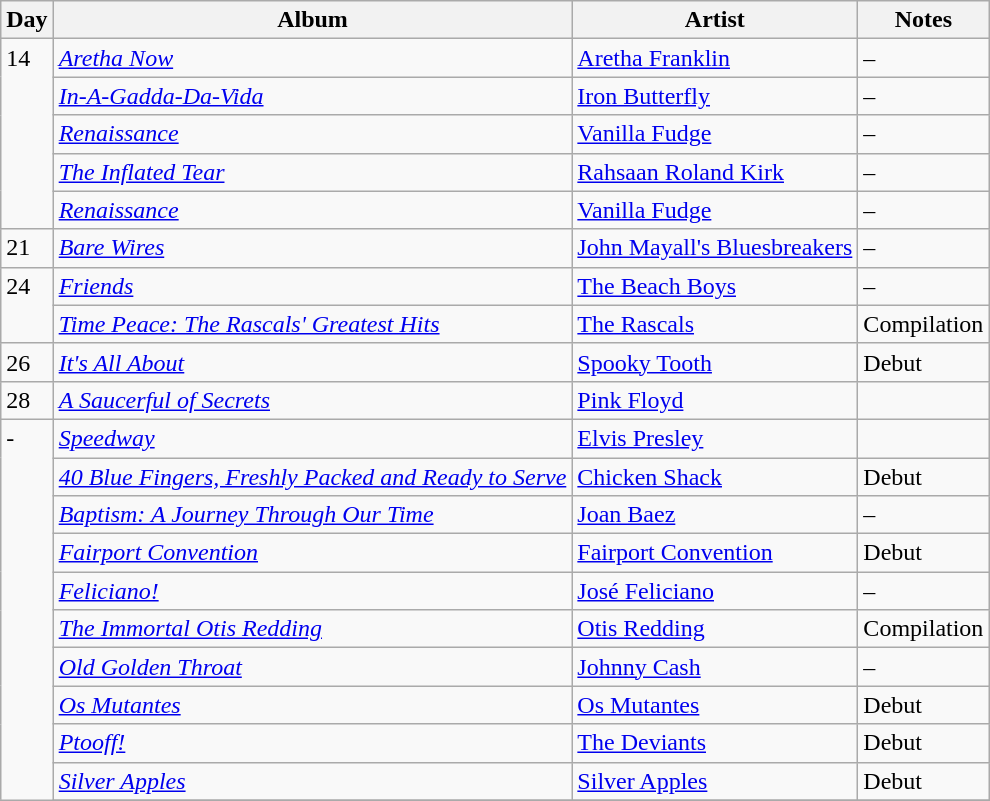<table class="wikitable">
<tr>
<th>Day</th>
<th>Album</th>
<th>Artist</th>
<th>Notes</th>
</tr>
<tr>
<td rowspan="5" valign="top">14</td>
<td><em><a href='#'>Aretha Now</a></em></td>
<td><a href='#'>Aretha Franklin</a></td>
<td>–</td>
</tr>
<tr>
<td><em><a href='#'>In-A-Gadda-Da-Vida</a></em></td>
<td><a href='#'>Iron Butterfly</a></td>
<td>–</td>
</tr>
<tr>
<td><em><a href='#'>Renaissance</a></em></td>
<td><a href='#'>Vanilla Fudge</a></td>
<td>–</td>
</tr>
<tr>
<td><em><a href='#'>The Inflated Tear</a></em></td>
<td><a href='#'>Rahsaan Roland Kirk</a></td>
<td>–</td>
</tr>
<tr>
<td><em><a href='#'>Renaissance</a></em></td>
<td><a href='#'>Vanilla Fudge</a></td>
<td>–</td>
</tr>
<tr>
<td rowspan="1" valign="top">21</td>
<td><em><a href='#'>Bare Wires</a></em></td>
<td><a href='#'>John Mayall's Bluesbreakers</a></td>
<td>–</td>
</tr>
<tr>
<td rowspan="2" valign="top">24</td>
<td><em><a href='#'>Friends</a></em></td>
<td><a href='#'>The Beach Boys</a></td>
<td>–</td>
</tr>
<tr>
<td><em><a href='#'>Time Peace: The Rascals' Greatest Hits</a></em></td>
<td><a href='#'>The Rascals</a></td>
<td>Compilation</td>
</tr>
<tr>
<td rowspan="1" valign="top">26</td>
<td><em><a href='#'>It's All About</a></em></td>
<td><a href='#'>Spooky Tooth</a></td>
<td>Debut</td>
</tr>
<tr>
<td rowspan="1" valign="top">28</td>
<td><em><a href='#'>A Saucerful of Secrets</a></em></td>
<td><a href='#'>Pink Floyd</a></td>
<td></td>
</tr>
<tr>
<td rowspan="11" valign="top">-</td>
<td><em><a href='#'>Speedway</a></em></td>
<td><a href='#'>Elvis Presley</a></td>
<td></td>
</tr>
<tr>
<td><em><a href='#'>40 Blue Fingers, Freshly Packed and Ready to Serve</a></em></td>
<td><a href='#'>Chicken Shack</a></td>
<td>Debut</td>
</tr>
<tr>
<td><em><a href='#'>Baptism: A Journey Through Our Time</a></em></td>
<td><a href='#'>Joan Baez</a></td>
<td>–</td>
</tr>
<tr>
<td><em><a href='#'>Fairport Convention</a></em></td>
<td><a href='#'>Fairport Convention</a></td>
<td>Debut</td>
</tr>
<tr>
<td><em><a href='#'>Feliciano!</a></em></td>
<td><a href='#'>José Feliciano</a></td>
<td>–</td>
</tr>
<tr>
<td><em><a href='#'>The Immortal Otis Redding</a></em></td>
<td><a href='#'>Otis Redding</a></td>
<td>Compilation</td>
</tr>
<tr>
<td><em><a href='#'>Old Golden Throat</a></em></td>
<td><a href='#'>Johnny Cash</a></td>
<td>–</td>
</tr>
<tr>
<td><em><a href='#'>Os Mutantes</a></em></td>
<td><a href='#'>Os Mutantes</a></td>
<td>Debut</td>
</tr>
<tr>
<td><em><a href='#'>Ptooff!</a></em></td>
<td><a href='#'>The Deviants</a></td>
<td>Debut</td>
</tr>
<tr>
<td><em><a href='#'>Silver Apples</a></em></td>
<td><a href='#'>Silver Apples</a></td>
<td>Debut</td>
</tr>
<tr>
</tr>
</table>
